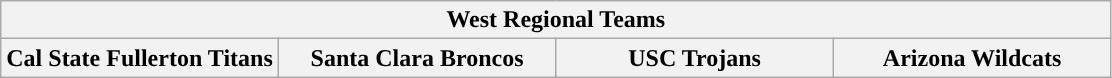<table class="wikitable">
<tr>
<th colspan=4>West Regional Teams</th>
</tr>
<tr>
<th style="width: 25%; ">Cal State Fullerton Titans</th>
<th style="width: 25%; ">Santa Clara Broncos</th>
<th style="width: 25%; ">USC Trojans</th>
<th style="width: 25%; ">Arizona Wildcats</th>
</tr>
</table>
